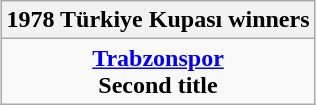<table class="wikitable" style="text-align: center; margin: 0 auto;">
<tr>
<th>1978 Türkiye Kupası winners</th>
</tr>
<tr>
<td><strong><a href='#'>Trabzonspor</a></strong><br><strong>Second title</strong></td>
</tr>
</table>
